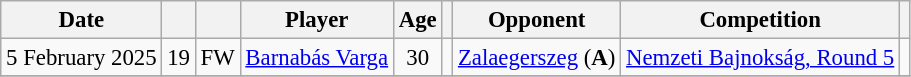<table class="wikitable sortable" style="text-align:center; font-size:95%;">
<tr>
<th>Date</th>
<th></th>
<th></th>
<th>Player</th>
<th>Age</th>
<th></th>
<th>Opponent</th>
<th>Competition</th>
<th class="unsortable"></th>
</tr>
<tr>
<td data-sort-value="1">5 February 2025</td>
<td>19</td>
<td>FW</td>
<td style="text-align:left;" data-sort-value="VargaB"> <a href='#'>Barnabás Varga</a></td>
<td>30</td>
<td></td>
<td style="text-align:left;"><a href='#'>Zalaegerszeg</a> (<strong>A</strong>)</td>
<td style="text-align:left;"><a href='#'>Nemzeti Bajnokság, Round 5</a></td>
<td></td>
</tr>
<tr>
</tr>
</table>
